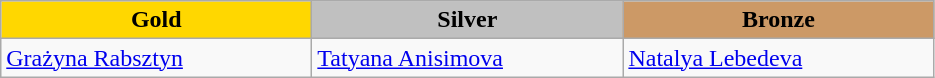<table class="wikitable" style="text-align:left">
<tr align="center">
<td width=200 bgcolor=gold><strong>Gold</strong></td>
<td width=200 bgcolor=silver><strong>Silver</strong></td>
<td width=200 bgcolor=CC9966><strong>Bronze</strong></td>
</tr>
<tr>
<td><a href='#'>Grażyna Rabsztyn</a><br><em></em></td>
<td><a href='#'>Tatyana Anisimova</a><br><em></em></td>
<td><a href='#'>Natalya Lebedeva</a><br><em></em></td>
</tr>
</table>
